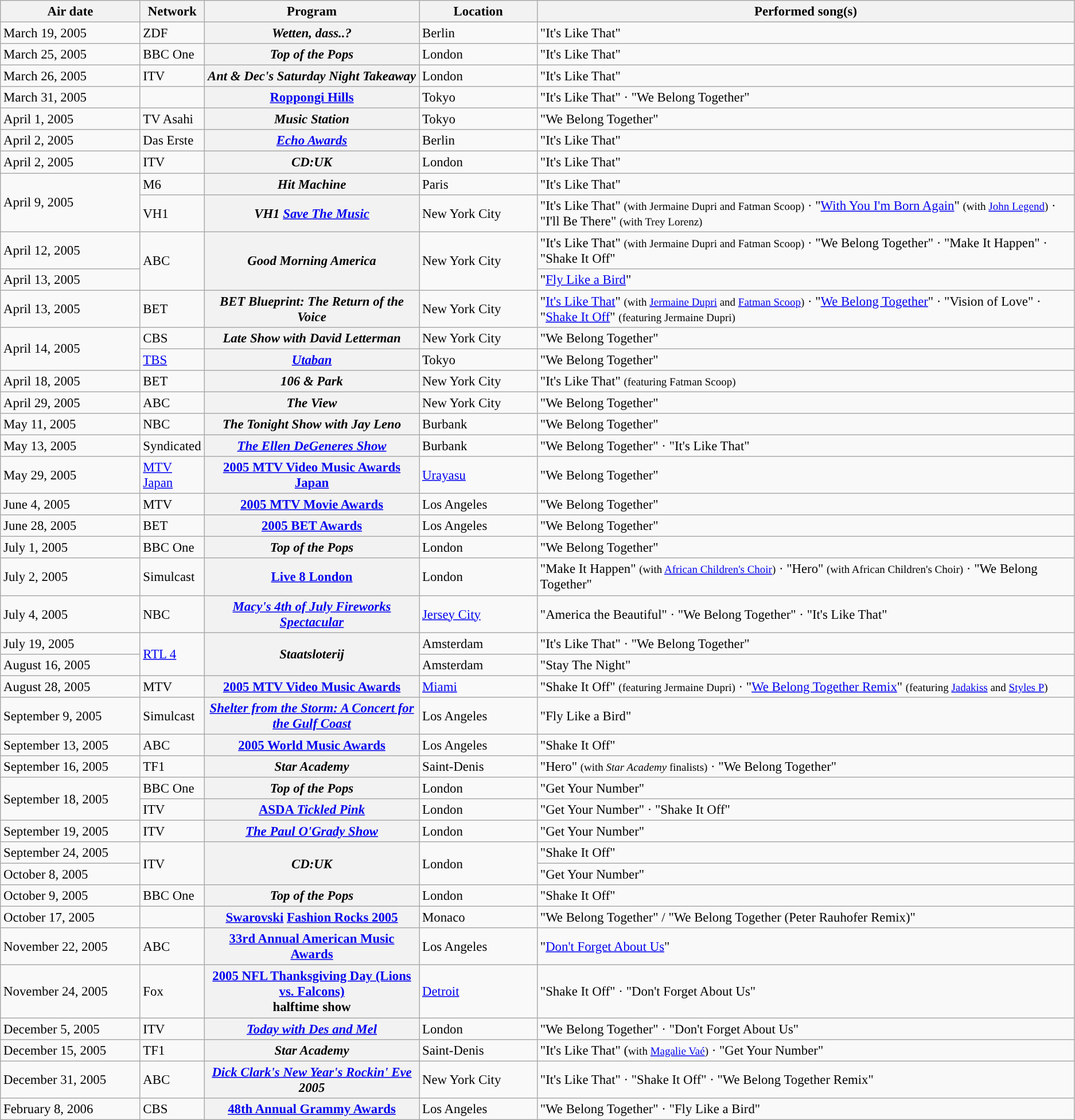<table class="wikitable sortable plainrowheaders" style="font-size:95%;">
<tr>
<th style="width:13%;">Air date</th>
<th style="width:6%;">Network</th>
<th style="width:20%;">Program</th>
<th style="width:11%;">Location</th>
<th style="width:51%;">Performed song(s)</th>
</tr>
<tr>
<td>March 19, 2005</td>
<td>ZDF</td>
<th scope="row"><em>Wetten, dass..?</em></th>
<td>Berlin</td>
<td>"It's Like That"</td>
</tr>
<tr>
<td>March 25, 2005</td>
<td>BBC One</td>
<th scope="row"><em>Top of the Pops</em></th>
<td>London</td>
<td>"It's Like That"</td>
</tr>
<tr>
<td>March 26, 2005</td>
<td>ITV</td>
<th scope="row"><em>Ant & Dec's Saturday Night Takeaway</em></th>
<td>London</td>
<td>"It's Like That"</td>
</tr>
<tr>
<td>March 31, 2005</td>
<td></td>
<th scope="row"><a href='#'>Roppongi Hills</a></th>
<td>Tokyo</td>
<td>"It's Like That" · "We Belong Together"</td>
</tr>
<tr>
<td>April 1, 2005</td>
<td>TV Asahi</td>
<th scope="row"><em>Music Station</em></th>
<td>Tokyo</td>
<td>"We Belong Together"</td>
</tr>
<tr>
<td>April 2, 2005</td>
<td>Das Erste</td>
<th scope="row"><em><a href='#'>Echo Awards</a></em></th>
<td>Berlin</td>
<td>"It's Like That"</td>
</tr>
<tr>
<td>April 2, 2005</td>
<td>ITV</td>
<th scope="row"><em>CD:UK</em></th>
<td>London</td>
<td>"It's Like That"</td>
</tr>
<tr>
<td rowspan="2">April 9, 2005</td>
<td>M6</td>
<th scope="row"><em>Hit Machine</em></th>
<td>Paris</td>
<td>"It's Like That"</td>
</tr>
<tr>
<td>VH1</td>
<th scope="row"><em>VH1 <a href='#'>Save The Music</a></em></th>
<td>New York City</td>
<td>"It's Like That" <small>(with Jermaine Dupri and Fatman Scoop)</small> · "<a href='#'>With You I'm Born Again</a>" <small>(with <a href='#'>John Legend</a>)</small> · "I'll Be There" <small>(with Trey Lorenz)</small></td>
</tr>
<tr>
<td>April 12, 2005</td>
<td rowspan="2">ABC</td>
<th scope="row" rowspan="2"><em>Good Morning America</em></th>
<td rowspan="2">New York City</td>
<td>"It's Like That" <small>(with Jermaine Dupri and Fatman Scoop)</small> · "We Belong Together" · "Make It Happen" · "Shake It Off"</td>
</tr>
<tr>
<td>April 13, 2005</td>
<td>"<a href='#'>Fly Like a Bird</a>"</td>
</tr>
<tr>
<td>April 13, 2005</td>
<td>BET</td>
<th scope="row"><em>BET Blueprint: The Return of the Voice</em></th>
<td>New York City</td>
<td>"<a href='#'>It's Like That</a>" <small>(with <a href='#'>Jermaine Dupri</a> and <a href='#'>Fatman Scoop</a>)</small> · "<a href='#'>We Belong Together</a>" · "Vision of Love" · "<a href='#'>Shake It Off</a>" <small>(featuring Jermaine Dupri)</small></td>
</tr>
<tr>
<td rowspan="2">April 14, 2005</td>
<td>CBS</td>
<th scope="row"><em>Late Show with David Letterman</em></th>
<td>New York City</td>
<td>"We Belong Together"</td>
</tr>
<tr>
<td><a href='#'>TBS</a></td>
<th scope="row"><em><a href='#'>Utaban</a></em></th>
<td>Tokyo</td>
<td>"We Belong Together"</td>
</tr>
<tr>
<td>April 18, 2005</td>
<td>BET</td>
<th scope="row"><em>106 & Park</em></th>
<td>New York City</td>
<td>"It's Like That" <small>(featuring Fatman Scoop)</small></td>
</tr>
<tr>
<td>April 29, 2005</td>
<td>ABC</td>
<th scope="row"><em>The View</em></th>
<td>New York City</td>
<td>"We Belong Together"</td>
</tr>
<tr>
<td>May 11, 2005</td>
<td>NBC</td>
<th scope="row"><em>The Tonight Show with Jay Leno</em></th>
<td>Burbank</td>
<td>"We Belong Together"</td>
</tr>
<tr>
<td>May 13, 2005</td>
<td>Syndicated</td>
<th scope="row"><em><a href='#'>The Ellen DeGeneres Show</a></em></th>
<td>Burbank</td>
<td>"We Belong Together" · "It's Like That"</td>
</tr>
<tr>
<td>May 29, 2005</td>
<td><a href='#'>MTV Japan</a></td>
<th scope="row"><a href='#'>2005 MTV Video Music Awards Japan</a></th>
<td><a href='#'>Urayasu</a></td>
<td>"We Belong Together"</td>
</tr>
<tr>
<td>June 4, 2005</td>
<td>MTV</td>
<th scope="row"><a href='#'>2005 MTV Movie Awards</a></th>
<td>Los Angeles</td>
<td>"We Belong Together"</td>
</tr>
<tr>
<td>June 28, 2005</td>
<td>BET</td>
<th scope="row"><a href='#'>2005 BET Awards</a></th>
<td>Los Angeles</td>
<td>"We Belong Together"</td>
</tr>
<tr>
<td>July 1, 2005</td>
<td>BBC One</td>
<th scope="row"><em>Top of the Pops</em></th>
<td>London</td>
<td>"We Belong Together"</td>
</tr>
<tr>
<td>July 2, 2005</td>
<td>Simulcast</td>
<th scope="row"><a href='#'>Live 8 London</a></th>
<td>London</td>
<td>"Make It Happen" <small>(with <a href='#'>African Children's Choir</a>)</small> · "Hero" <small>(with African Children's Choir)</small> · "We Belong Together"</td>
</tr>
<tr>
<td>July 4, 2005</td>
<td>NBC</td>
<th scope="row"><em><a href='#'>Macy's 4th of July Fireworks Spectacular</a></em></th>
<td><a href='#'>Jersey City</a></td>
<td>"America the Beautiful" · "We Belong Together" · "It's Like That"</td>
</tr>
<tr>
<td>July 19, 2005</td>
<td rowspan="2"><a href='#'>RTL 4</a></td>
<th scope="row" rowspan="2"><em>Staatsloterij</em></th>
<td>Amsterdam</td>
<td>"It's Like That" · "We Belong Together"</td>
</tr>
<tr>
<td>August 16, 2005</td>
<td>Amsterdam</td>
<td>"Stay The Night"</td>
</tr>
<tr>
<td>August 28, 2005</td>
<td>MTV</td>
<th scope="row"><a href='#'>2005 MTV Video Music Awards</a></th>
<td><a href='#'>Miami</a></td>
<td>"Shake It Off" <small>(featuring Jermaine Dupri)</small> · "<a href='#'>We Belong Together Remix</a>" <small>(featuring <a href='#'>Jadakiss</a> and <a href='#'>Styles P</a>)</small></td>
</tr>
<tr>
<td>September 9, 2005</td>
<td>Simulcast</td>
<th scope="row"><em><a href='#'>Shelter from the Storm: A Concert for the Gulf Coast</a></em></th>
<td>Los Angeles</td>
<td>"Fly Like a Bird"</td>
</tr>
<tr>
<td>September 13, 2005</td>
<td>ABC</td>
<th scope="row"><a href='#'>2005 World Music Awards</a></th>
<td>Los Angeles</td>
<td>"Shake It Off"</td>
</tr>
<tr>
<td>September 16, 2005</td>
<td>TF1</td>
<th scope="row"><em>Star Academy</em></th>
<td>Saint-Denis</td>
<td>"Hero" <small>(with <em>Star Academy</em> finalists)</small> · "We Belong Together"</td>
</tr>
<tr>
<td rowspan="2">September 18, 2005</td>
<td>BBC One</td>
<th scope="row"><em>Top of the Pops</em></th>
<td>London</td>
<td>"Get Your Number"</td>
</tr>
<tr>
<td>ITV</td>
<th scope="row"><a href='#'>ASDA <em>Tickled Pink</em></a></th>
<td>London</td>
<td>"Get Your Number" · "Shake It Off"</td>
</tr>
<tr>
<td>September 19, 2005 </td>
<td>ITV</td>
<th scope="row"><em><a href='#'>The Paul O'Grady Show</a></em></th>
<td>London</td>
<td>"Get Your Number"</td>
</tr>
<tr>
<td>September 24, 2005</td>
<td rowspan="2">ITV</td>
<th scope="row" rowspan="2"><em>CD:UK</em></th>
<td rowspan="2">London</td>
<td>"Shake It Off"</td>
</tr>
<tr>
<td>October 8, 2005</td>
<td>"Get Your Number"</td>
</tr>
<tr>
<td>October 9, 2005</td>
<td>BBC One</td>
<th scope="row"><em>Top of the Pops</em></th>
<td>London</td>
<td>"Shake It Off"</td>
</tr>
<tr>
<td>October 17, 2005</td>
<td></td>
<th scope="row"><a href='#'>Swarovski</a> <a href='#'>Fashion Rocks 2005</a></th>
<td>Monaco</td>
<td>"We Belong Together" / "We Belong Together (Peter Rauhofer Remix)"</td>
</tr>
<tr>
<td>November 22, 2005</td>
<td>ABC</td>
<th scope="row"><a href='#'>33rd Annual American Music Awards</a></th>
<td>Los Angeles</td>
<td>"<a href='#'>Don't Forget About Us</a>"</td>
</tr>
<tr>
<td>November 24, 2005</td>
<td>Fox</td>
<th scope="row"><a href='#'>2005 NFL Thanksgiving Day (Lions vs. Falcons)</a> <br>halftime show</th>
<td><a href='#'>Detroit</a></td>
<td>"Shake It Off" · "Don't Forget About Us"</td>
</tr>
<tr>
<td>December 5, 2005</td>
<td>ITV</td>
<th scope="row"><em><a href='#'>Today with Des and Mel</a></em></th>
<td>London</td>
<td>"We Belong Together" · "Don't Forget About Us"</td>
</tr>
<tr>
<td>December 15, 2005</td>
<td>TF1</td>
<th scope="row"><em>Star Academy</em></th>
<td>Saint-Denis</td>
<td>"It's Like That" (<small>with <a href='#'>Magalie Vaé</a>)</small> · "Get Your Number"</td>
</tr>
<tr>
<td>December 31, 2005</td>
<td>ABC</td>
<th scope="row"><em><a href='#'>Dick Clark's New Year's Rockin' Eve</a> 2005</em></th>
<td>New York City</td>
<td>"It's Like That" · "Shake It Off"  · "We Belong Together Remix"</td>
</tr>
<tr>
<td>February 8, 2006</td>
<td>CBS</td>
<th scope="row"><a href='#'>48th Annual Grammy Awards</a></th>
<td>Los Angeles</td>
<td>"We Belong Together" · "Fly Like a Bird"</td>
</tr>
</table>
